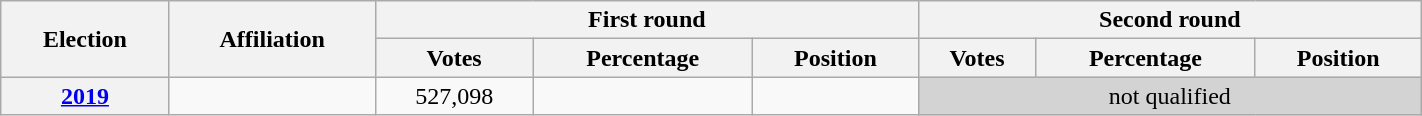<table class=wikitable width=75%>
<tr>
<th rowspan=2>Election</th>
<th rowspan=2>Affiliation</th>
<th colspan=3>First round</th>
<th colspan=3>Second round</th>
</tr>
<tr>
<th>Votes</th>
<th>Percentage</th>
<th>Position</th>
<th>Votes</th>
<th>Percentage</th>
<th>Position</th>
</tr>
<tr align=center>
<th><a href='#'>2019</a></th>
<td></td>
<td>527,098</td>
<td></td>
<td></td>
<td bgcolor=lightgrey colspan=3>not qualified</td>
</tr>
</table>
